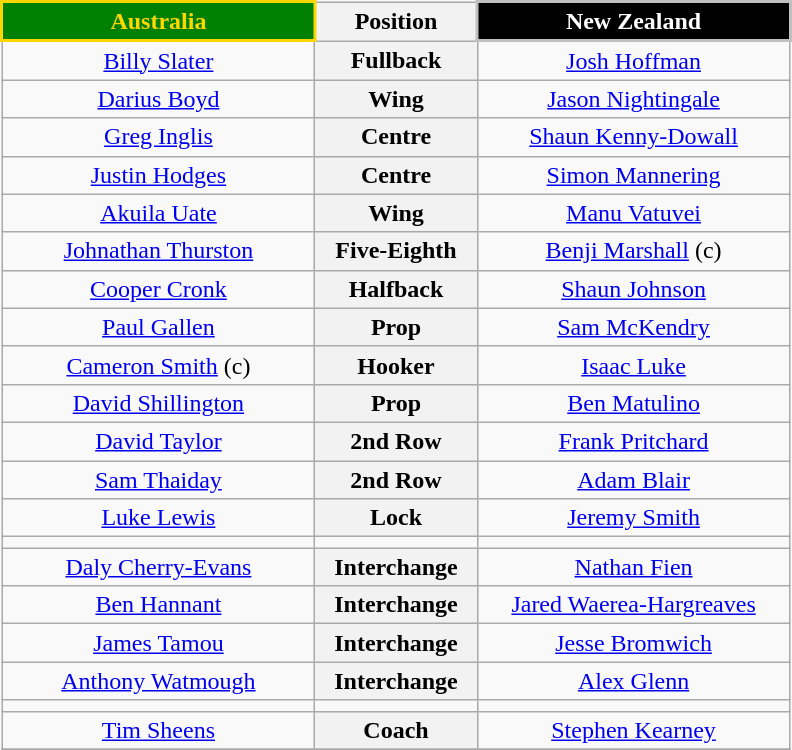<table style="margin: 1em auto 1em auto" class="wikitable">
<tr>
<th align="centre" width="200" style="border: 2px solid gold; background: green; color: gold">Australia</th>
<th width="100">Position</th>
<th align="centre" width="200" style="border: 2px solid silver; background: black; color: white">New Zealand</th>
</tr>
<tr>
<td align="center"><a href='#'>Billy Slater</a> </td>
<th>Fullback</th>
<td align="center"> <a href='#'>Josh Hoffman</a></td>
</tr>
<tr>
<td align="center"><a href='#'>Darius Boyd</a> </td>
<th>Wing</th>
<td align="center"> <a href='#'>Jason Nightingale</a></td>
</tr>
<tr>
<td align="center"><a href='#'>Greg Inglis</a> </td>
<th>Centre</th>
<td align="center"> <a href='#'>Shaun Kenny-Dowall</a></td>
</tr>
<tr>
<td align="center"><a href='#'>Justin Hodges</a> </td>
<th>Centre</th>
<td align="center"> <a href='#'>Simon Mannering</a></td>
</tr>
<tr>
<td align="center"><a href='#'>Akuila Uate</a> </td>
<th>Wing</th>
<td align="center"> <a href='#'>Manu Vatuvei</a></td>
</tr>
<tr>
<td align="center"><a href='#'>Johnathan Thurston</a> </td>
<th>Five-Eighth</th>
<td align="center"> <a href='#'>Benji Marshall</a> (c)</td>
</tr>
<tr>
<td align="center"><a href='#'>Cooper Cronk</a> </td>
<th>Halfback</th>
<td align="center"> <a href='#'>Shaun Johnson</a></td>
</tr>
<tr>
<td align="center"><a href='#'>Paul Gallen</a> </td>
<th>Prop</th>
<td align="center"> <a href='#'>Sam McKendry</a></td>
</tr>
<tr>
<td align="center"><a href='#'>Cameron Smith</a> (c) </td>
<th>Hooker</th>
<td align="center"> <a href='#'>Isaac Luke</a></td>
</tr>
<tr>
<td align="center"><a href='#'>David Shillington</a> </td>
<th>Prop</th>
<td align="center"> <a href='#'>Ben Matulino</a></td>
</tr>
<tr>
<td align="center"><a href='#'>David Taylor</a> </td>
<th>2nd Row</th>
<td align="center"> <a href='#'>Frank Pritchard</a></td>
</tr>
<tr>
<td align="center"><a href='#'>Sam Thaiday</a> </td>
<th>2nd Row</th>
<td align="center"> <a href='#'>Adam Blair</a></td>
</tr>
<tr>
<td align="center"><a href='#'>Luke Lewis</a> </td>
<th>Lock</th>
<td align="center"> <a href='#'>Jeremy Smith</a></td>
</tr>
<tr>
<td></td>
<td></td>
<td></td>
</tr>
<tr>
<td align="center"><a href='#'>Daly Cherry-Evans</a> </td>
<th>Interchange</th>
<td align="center"> <a href='#'>Nathan Fien</a></td>
</tr>
<tr>
<td align="center"><a href='#'>Ben Hannant</a> </td>
<th>Interchange</th>
<td align="center"> <a href='#'>Jared Waerea-Hargreaves</a></td>
</tr>
<tr>
<td align="center"><a href='#'>James Tamou</a> </td>
<th>Interchange</th>
<td align="center"> <a href='#'>Jesse Bromwich</a></td>
</tr>
<tr>
<td align="center"><a href='#'>Anthony Watmough</a> </td>
<th>Interchange</th>
<td align="center"> <a href='#'>Alex Glenn</a></td>
</tr>
<tr>
<td></td>
<td></td>
<td></td>
</tr>
<tr>
<td align="center"><a href='#'>Tim Sheens</a> </td>
<th><strong>Coach</strong></th>
<td align="center"> <a href='#'>Stephen Kearney</a></td>
</tr>
<tr>
</tr>
</table>
